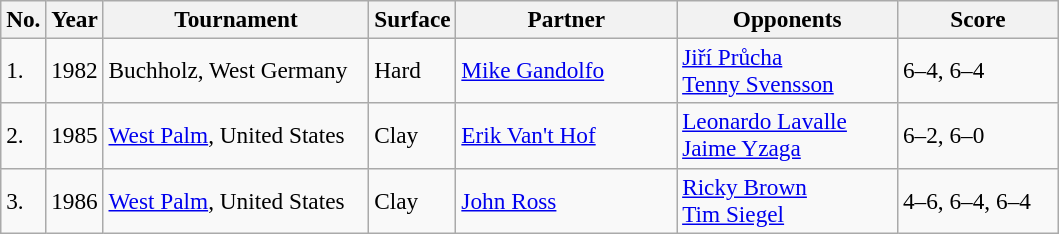<table class="sortable wikitable" style=font-size:97%>
<tr>
<th style="width:20px">No.</th>
<th style="width:30px">Year</th>
<th style="width:170px">Tournament</th>
<th style="width:50px">Surface</th>
<th style="width:140px">Partner</th>
<th style="width:140px">Opponents</th>
<th style="width:100px" class="unsortable">Score</th>
</tr>
<tr>
<td>1.</td>
<td>1982</td>
<td>Buchholz, West Germany</td>
<td>Hard</td>
<td> <a href='#'>Mike Gandolfo</a></td>
<td> <a href='#'>Jiří Průcha</a><br> <a href='#'>Tenny Svensson</a></td>
<td>6–4, 6–4</td>
</tr>
<tr>
<td>2.</td>
<td>1985</td>
<td><a href='#'>West Palm</a>, United States</td>
<td>Clay</td>
<td> <a href='#'>Erik Van't Hof</a></td>
<td> <a href='#'>Leonardo Lavalle</a><br> <a href='#'>Jaime Yzaga</a></td>
<td>6–2, 6–0</td>
</tr>
<tr>
<td>3.</td>
<td>1986</td>
<td><a href='#'>West Palm</a>, United States</td>
<td>Clay</td>
<td> <a href='#'>John Ross</a></td>
<td> <a href='#'>Ricky Brown</a><br> <a href='#'>Tim Siegel</a></td>
<td>4–6, 6–4, 6–4</td>
</tr>
</table>
